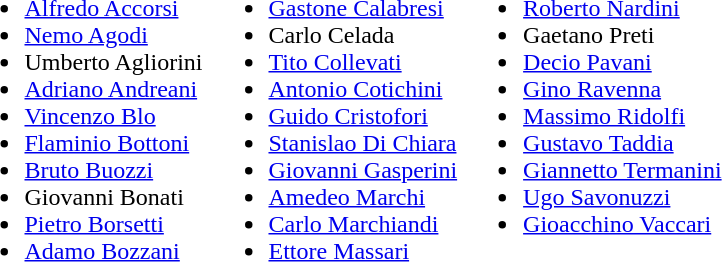<table>
<tr>
<td><br><ul><li><a href='#'>Alfredo Accorsi</a></li><li><a href='#'>Nemo Agodi</a></li><li>Umberto Agliorini</li><li><a href='#'>Adriano Andreani</a></li><li><a href='#'>Vincenzo Blo</a></li><li><a href='#'>Flaminio Bottoni</a></li><li><a href='#'>Bruto Buozzi</a></li><li>Giovanni Bonati</li><li><a href='#'>Pietro Borsetti</a></li><li><a href='#'>Adamo Bozzani</a></li></ul></td>
<td><br><ul><li><a href='#'>Gastone Calabresi</a></li><li>Carlo Celada</li><li><a href='#'>Tito Collevati</a></li><li><a href='#'>Antonio Cotichini</a></li><li><a href='#'>Guido Cristofori</a></li><li><a href='#'>Stanislao Di Chiara</a></li><li><a href='#'>Giovanni Gasperini</a></li><li><a href='#'>Amedeo Marchi</a></li><li><a href='#'>Carlo Marchiandi</a></li><li><a href='#'>Ettore Massari</a></li></ul></td>
<td valign=top><br><ul><li><a href='#'>Roberto Nardini</a></li><li>Gaetano Preti</li><li><a href='#'>Decio Pavani</a></li><li><a href='#'>Gino Ravenna</a></li><li><a href='#'>Massimo Ridolfi</a></li><li><a href='#'>Gustavo Taddia</a></li><li><a href='#'>Giannetto Termanini</a></li><li><a href='#'>Ugo Savonuzzi</a></li><li><a href='#'>Gioacchino Vaccari</a></li></ul></td>
</tr>
</table>
